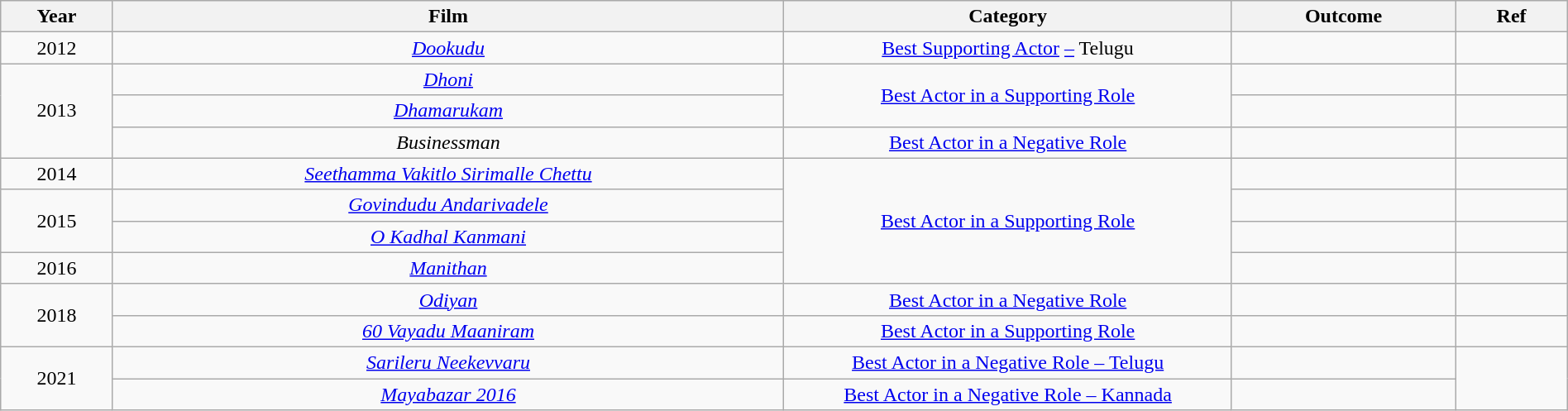<table class="wikitable" style="width:100%;">
<tr>
<th width=5%>Year</th>
<th style="width:30%;">Film</th>
<th style="width:20%;">Category</th>
<th style="width:10%;">Outcome</th>
<th style="width:5%;">Ref</th>
</tr>
<tr>
<td style="text-align:center;">2012</td>
<td style="text-align:center;"><em><a href='#'>Dookudu</a></em></td>
<td style="text-align:center;"><a href='#'>Best Supporting Actor</a> <a href='#'>–</a> Telugu</td>
<td></td>
<td></td>
</tr>
<tr>
<td style="text-align:center;" rowspan="3">2013</td>
<td style="text-align:center;"><em><a href='#'>Dhoni</a></em></td>
<td rowspan="2" style="text-align:center;"><a href='#'>Best Actor in a Supporting Role</a></td>
<td></td>
<td></td>
</tr>
<tr>
<td style="text-align:center;"><em><a href='#'>Dhamarukam</a></em></td>
<td></td>
<td></td>
</tr>
<tr>
<td style="text-align:center;"><em>Businessman</em></td>
<td style="text-align:center;"><a href='#'>Best Actor in a Negative Role</a></td>
<td></td>
<td></td>
</tr>
<tr>
<td style="text-align:center;">2014</td>
<td style="text-align:center;"><em><a href='#'>Seethamma Vakitlo Sirimalle Chettu</a></em></td>
<td rowspan="4" style="text-align:center;"><a href='#'>Best Actor in a Supporting Role</a></td>
<td></td>
<td></td>
</tr>
<tr>
<td rowspan="2" style="text-align:center;">2015</td>
<td style="text-align:center;"><em><a href='#'>Govindudu Andarivadele</a></em></td>
<td></td>
<td></td>
</tr>
<tr>
<td style="text-align:center;"><em><a href='#'>O Kadhal Kanmani</a></em></td>
<td></td>
<td></td>
</tr>
<tr>
<td style="text-align:center;">2016</td>
<td style="text-align:center;"><em><a href='#'>Manithan</a></em></td>
<td></td>
<td></td>
</tr>
<tr>
<td rowspan="2" style="text-align:center;">2018</td>
<td style="text-align:center;"><em><a href='#'>Odiyan</a></em></td>
<td style="text-align:center;"><a href='#'>Best Actor in a Negative Role</a></td>
<td></td>
<td></td>
</tr>
<tr>
<td style="text-align:center;"><em><a href='#'>60 Vayadu Maaniram</a></em></td>
<td style="text-align:center;"><a href='#'>Best Actor in a Supporting Role</a></td>
<td></td>
<td></td>
</tr>
<tr>
<td style="text-align:center;" rowspan="2">2021</td>
<td style="text-align:center;"><em><a href='#'>Sarileru Neekevvaru</a></em></td>
<td style="text-align:center;"><a href='#'>Best Actor in a Negative Role – Telugu</a></td>
<td></td>
</tr>
<tr>
<td style="text-align:center;"><em><a href='#'>Mayabazar 2016</a></em></td>
<td style="text-align:center;"><a href='#'>Best Actor in a Negative Role – Kannada</a></td>
<td></td>
</tr>
</table>
